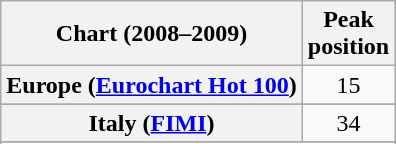<table class="wikitable sortable plainrowheaders" style="text-align:center">
<tr>
<th>Chart (2008–2009)</th>
<th>Peak<br>position</th>
</tr>
<tr>
<th scope="row">Europe (<a href='#'>Eurochart Hot 100</a>)</th>
<td>15</td>
</tr>
<tr>
</tr>
<tr>
</tr>
<tr>
<th scope="row">Italy (<a href='#'>FIMI</a>)</th>
<td>34</td>
</tr>
<tr>
</tr>
<tr>
</tr>
<tr>
</tr>
</table>
